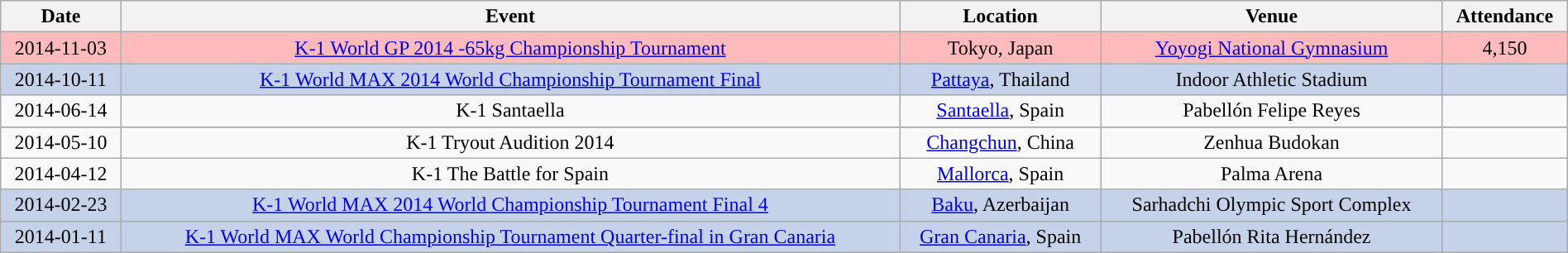<table class="wikitable" style="width:100%; text-align:center">
<tr>
<th>Date</th>
<th>Event</th>
<th>Location</th>
<th>Venue</th>
<th>Attendance</th>
</tr>
<tr style="background:#FBB">
<td>2014-11-03</td>
<td><a href='#'>K-1 World GP 2014 -65kg Championship Tournament</a></td>
<td> Tokyo, Japan</td>
<td><a href='#'>Yoyogi National Gymnasium</a></td>
<td>4,150</td>
</tr>
<tr style="background:#C5D2EA">
<td>2014-10-11</td>
<td><a href='#'>K-1 World MAX 2014 World Championship Tournament Final</a></td>
<td> <a href='#'>Pattaya</a>, Thailand</td>
<td>Indoor Athletic Stadium</td>
<td></td>
</tr>
<tr style="background:">
<td>2014-06-14</td>
<td>K-1 Santaella</td>
<td> <a href='#'>Santaella</a>, Spain</td>
<td>Pabellón Felipe Reyes</td>
<td></td>
</tr>
<tr>
</tr>
<tr style="background:">
<td>2014-05-10</td>
<td>K-1 Tryout Audition 2014</td>
<td> <a href='#'>Changchun</a>, China</td>
<td>Zenhua Budokan</td>
<td></td>
</tr>
<tr>
<td>2014-04-12</td>
<td>K-1 The Battle for Spain</td>
<td> <a href='#'>Mallorca</a>, Spain</td>
<td>Palma Arena</td>
<td></td>
</tr>
<tr style="background:#C5D2EA">
<td>2014-02-23</td>
<td><a href='#'>K-1 World MAX 2014 World Championship Tournament Final 4</a></td>
<td> <a href='#'>Baku</a>, Azerbaijan</td>
<td>Sarhadchi Olympic Sport Complex</td>
<td></td>
</tr>
<tr style="background:#C5D2EA">
<td>2014-01-11</td>
<td><a href='#'>K-1 World MAX World Championship Tournament Quarter-final in Gran Canaria</a></td>
<td> <a href='#'>Gran Canaria</a>, Spain</td>
<td>Pabellón Rita Hernández</td>
<td></td>
</tr>
</table>
